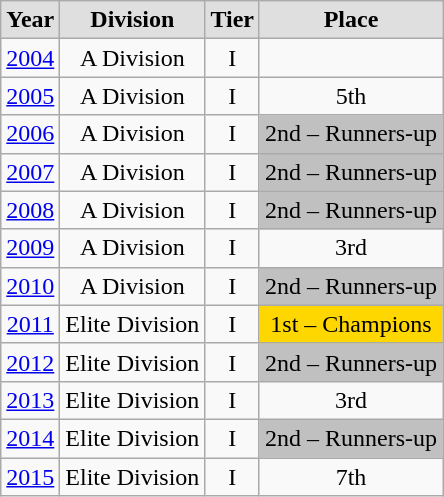<table class="wikitable">
<tr style="text-align:center; background:#dfdfdf;">
<td><strong>Year</strong></td>
<td><strong>Division</strong></td>
<td><strong>Tier</strong></td>
<td><strong>Place</strong></td>
</tr>
<tr style="text-align:center;">
<td><a href='#'>2004</a></td>
<td>A Division</td>
<td>I</td>
<td></td>
</tr>
<tr style="text-align:center;">
<td><a href='#'>2005</a></td>
<td>A Division</td>
<td>I</td>
<td>5th</td>
</tr>
<tr style="text-align:center;">
<td><a href='#'>2006</a></td>
<td>A Division</td>
<td>I</td>
<td style="background:silver;">2nd – Runners-up</td>
</tr>
<tr style="text-align:center;">
<td><a href='#'>2007</a></td>
<td>A Division</td>
<td>I</td>
<td style="background:silver;">2nd – Runners-up</td>
</tr>
<tr style="text-align:center;">
<td><a href='#'>2008</a></td>
<td>A Division</td>
<td>I</td>
<td style="background:silver;">2nd – Runners-up</td>
</tr>
<tr style="text-align:center;">
<td><a href='#'>2009</a></td>
<td>A Division</td>
<td>I</td>
<td>3rd</td>
</tr>
<tr style="text-align:center;">
<td><a href='#'>2010</a></td>
<td>A Division</td>
<td>I</td>
<td style="background:silver;">2nd – Runners-up</td>
</tr>
<tr style="text-align:center;">
<td><a href='#'>2011</a></td>
<td>Elite Division</td>
<td>I</td>
<td style="background:gold;">1st – Champions</td>
</tr>
<tr style="text-align:center;">
<td><a href='#'>2012</a></td>
<td>Elite Division</td>
<td>I</td>
<td style="background:silver;">2nd – Runners-up</td>
</tr>
<tr style="text-align:center;">
<td><a href='#'>2013</a></td>
<td>Elite Division</td>
<td>I</td>
<td>3rd</td>
</tr>
<tr style="text-align:center;">
<td><a href='#'>2014</a></td>
<td>Elite Division</td>
<td>I</td>
<td style="background:silver;">2nd – Runners-up</td>
</tr>
<tr style="text-align:center;">
<td><a href='#'>2015</a></td>
<td>Elite Division</td>
<td>I</td>
<td>7th</td>
</tr>
</table>
